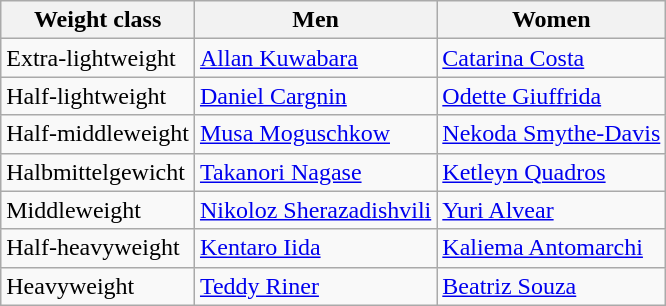<table class="wikitable">
<tr>
<th>Weight class</th>
<th>Men</th>
<th>Women</th>
</tr>
<tr>
<td>Extra-lightweight</td>
<td><a href='#'>Allan Kuwabara</a></td>
<td><a href='#'>Catarina Costa</a></td>
</tr>
<tr>
<td>Half-lightweight</td>
<td><a href='#'>Daniel Cargnin</a></td>
<td><a href='#'>Odette Giuffrida</a></td>
</tr>
<tr>
<td>Half-middleweight</td>
<td><a href='#'>Musa Moguschkow</a></td>
<td><a href='#'>Nekoda Smythe-Davis</a></td>
</tr>
<tr>
<td>Halbmittelgewicht</td>
<td><a href='#'>Takanori Nagase</a></td>
<td><a href='#'>Ketleyn Quadros</a></td>
</tr>
<tr>
<td>Middleweight</td>
<td><a href='#'>Nikoloz Sherazadishvili</a></td>
<td><a href='#'>Yuri Alvear</a></td>
</tr>
<tr>
<td>Half-heavyweight</td>
<td><a href='#'>Kentaro Iida</a></td>
<td><a href='#'>Kaliema Antomarchi</a></td>
</tr>
<tr>
<td>Heavyweight</td>
<td><a href='#'>Teddy Riner</a></td>
<td><a href='#'>Beatriz Souza</a></td>
</tr>
</table>
